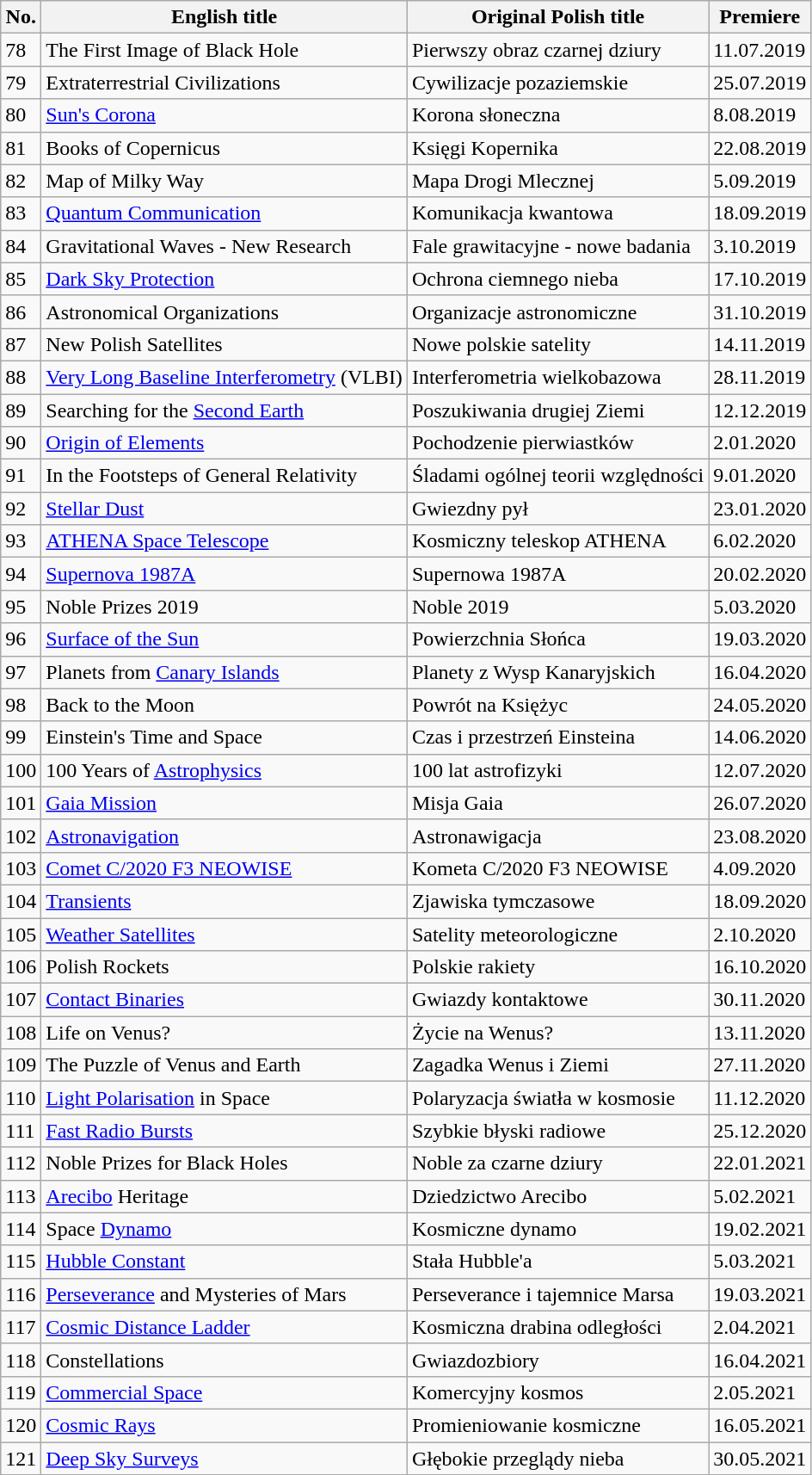<table class="wikitable">
<tr>
<th>No.</th>
<th>English title</th>
<th>Original Polish title</th>
<th>Premiere</th>
</tr>
<tr>
<td>78</td>
<td>The First Image of Black Hole</td>
<td>Pierwszy obraz czarnej dziury</td>
<td>11.07.2019</td>
</tr>
<tr>
<td>79</td>
<td>Extraterrestrial Civilizations</td>
<td>Cywilizacje pozaziemskie</td>
<td>25.07.2019</td>
</tr>
<tr>
<td>80</td>
<td><a href='#'>Sun's Corona</a></td>
<td>Korona słoneczna</td>
<td>8.08.2019</td>
</tr>
<tr>
<td>81</td>
<td>Books of Copernicus</td>
<td>Księgi Kopernika</td>
<td>22.08.2019</td>
</tr>
<tr>
<td>82</td>
<td>Map of Milky Way</td>
<td>Mapa Drogi Mlecznej</td>
<td>5.09.2019</td>
</tr>
<tr>
<td>83</td>
<td><a href='#'>Quantum Communication</a></td>
<td>Komunikacja kwantowa</td>
<td>18.09.2019</td>
</tr>
<tr>
<td>84</td>
<td>Gravitational Waves - New Research</td>
<td>Fale grawitacyjne - nowe badania</td>
<td>3.10.2019</td>
</tr>
<tr>
<td>85</td>
<td><a href='#'>Dark Sky Protection</a></td>
<td>Ochrona ciemnego nieba</td>
<td>17.10.2019</td>
</tr>
<tr>
<td>86</td>
<td>Astronomical Organizations</td>
<td>Organizacje astronomiczne</td>
<td>31.10.2019</td>
</tr>
<tr>
<td>87</td>
<td>New Polish Satellites</td>
<td>Nowe polskie satelity</td>
<td>14.11.2019</td>
</tr>
<tr>
<td>88</td>
<td><a href='#'>Very Long Baseline Interferometry</a> (VLBI)</td>
<td>Interferometria wielkobazowa</td>
<td>28.11.2019</td>
</tr>
<tr>
<td>89</td>
<td>Searching for the <a href='#'>Second Earth</a></td>
<td>Poszukiwania drugiej Ziemi</td>
<td>12.12.2019</td>
</tr>
<tr>
<td>90</td>
<td><a href='#'>Origin of Elements</a></td>
<td>Pochodzenie pierwiastków</td>
<td>2.01.2020</td>
</tr>
<tr>
<td>91</td>
<td>In the Footsteps of General Relativity</td>
<td>Śladami ogólnej teorii względności</td>
<td>9.01.2020</td>
</tr>
<tr>
<td>92</td>
<td><a href='#'>Stellar Dust</a></td>
<td>Gwiezdny pył</td>
<td>23.01.2020</td>
</tr>
<tr>
<td>93</td>
<td><a href='#'>ATHENA Space Telescope</a></td>
<td>Kosmiczny teleskop ATHENA</td>
<td>6.02.2020</td>
</tr>
<tr>
<td>94</td>
<td><a href='#'>Supernova 1987A</a></td>
<td>Supernowa 1987A</td>
<td>20.02.2020</td>
</tr>
<tr>
<td>95</td>
<td>Noble Prizes 2019</td>
<td>Noble 2019</td>
<td>5.03.2020</td>
</tr>
<tr>
<td>96</td>
<td><a href='#'>Surface of the Sun</a></td>
<td>Powierzchnia Słońca</td>
<td>19.03.2020</td>
</tr>
<tr>
<td>97</td>
<td>Planets from <a href='#'>Canary Islands</a></td>
<td>Planety z Wysp Kanaryjskich</td>
<td>16.04.2020</td>
</tr>
<tr>
<td>98</td>
<td>Back to the Moon</td>
<td>Powrót na Księżyc</td>
<td>24.05.2020</td>
</tr>
<tr>
<td>99</td>
<td>Einstein's Time and Space</td>
<td>Czas i przestrzeń Einsteina</td>
<td>14.06.2020</td>
</tr>
<tr>
<td>100</td>
<td>100 Years of <a href='#'>Astrophysics</a></td>
<td>100 lat astrofizyki</td>
<td>12.07.2020</td>
</tr>
<tr>
<td>101</td>
<td><a href='#'>Gaia Mission</a></td>
<td>Misja Gaia</td>
<td>26.07.2020</td>
</tr>
<tr>
<td>102</td>
<td><a href='#'>Astronavigation</a></td>
<td>Astronawigacja</td>
<td>23.08.2020</td>
</tr>
<tr>
<td>103</td>
<td><a href='#'>Comet C/2020 F3 NEOWISE</a></td>
<td>Kometa C/2020 F3 NEOWISE</td>
<td>4.09.2020</td>
</tr>
<tr>
<td>104</td>
<td><a href='#'>Transients</a></td>
<td>Zjawiska tymczasowe</td>
<td>18.09.2020</td>
</tr>
<tr>
<td>105</td>
<td><a href='#'>Weather Satellites</a></td>
<td>Satelity meteorologiczne</td>
<td>2.10.2020</td>
</tr>
<tr>
<td>106</td>
<td>Polish Rockets</td>
<td>Polskie rakiety</td>
<td>16.10.2020</td>
</tr>
<tr>
<td>107</td>
<td><a href='#'>Contact Binaries</a></td>
<td>Gwiazdy kontaktowe</td>
<td>30.11.2020</td>
</tr>
<tr>
<td>108</td>
<td>Life on Venus?</td>
<td>Życie na Wenus?</td>
<td>13.11.2020</td>
</tr>
<tr>
<td>109</td>
<td>The Puzzle of Venus and Earth</td>
<td>Zagadka Wenus i Ziemi</td>
<td>27.11.2020</td>
</tr>
<tr>
<td>110</td>
<td><a href='#'>Light Polarisation</a> in Space</td>
<td>Polaryzacja światła w kosmosie</td>
<td>11.12.2020</td>
</tr>
<tr>
<td>111</td>
<td><a href='#'>Fast Radio Bursts</a></td>
<td>Szybkie błyski radiowe</td>
<td>25.12.2020</td>
</tr>
<tr>
<td>112</td>
<td>Noble Prizes for Black Holes</td>
<td>Noble za czarne dziury</td>
<td>22.01.2021</td>
</tr>
<tr>
<td>113</td>
<td><a href='#'>Arecibo</a> Heritage</td>
<td>Dziedzictwo Arecibo</td>
<td>5.02.2021</td>
</tr>
<tr>
<td>114</td>
<td>Space <a href='#'>Dynamo</a></td>
<td>Kosmiczne dynamo</td>
<td>19.02.2021</td>
</tr>
<tr>
<td>115</td>
<td><a href='#'>Hubble Constant</a></td>
<td>Stała Hubble'a</td>
<td>5.03.2021</td>
</tr>
<tr>
<td>116</td>
<td><a href='#'>Perseverance</a> and Mysteries of Mars</td>
<td>Perseverance i tajemnice Marsa</td>
<td>19.03.2021</td>
</tr>
<tr>
<td>117</td>
<td><a href='#'>Cosmic Distance Ladder</a></td>
<td>Kosmiczna drabina odległości</td>
<td>2.04.2021</td>
</tr>
<tr>
<td>118</td>
<td>Constellations</td>
<td>Gwiazdozbiory</td>
<td>16.04.2021</td>
</tr>
<tr>
<td>119</td>
<td><a href='#'>Commercial Space</a></td>
<td>Komercyjny kosmos</td>
<td>2.05.2021</td>
</tr>
<tr>
<td>120</td>
<td><a href='#'>Cosmic Rays</a></td>
<td>Promieniowanie kosmiczne</td>
<td>16.05.2021</td>
</tr>
<tr>
<td>121</td>
<td><a href='#'>Deep Sky Surveys</a></td>
<td>Głębokie przeglądy nieba</td>
<td>30.05.2021</td>
</tr>
</table>
